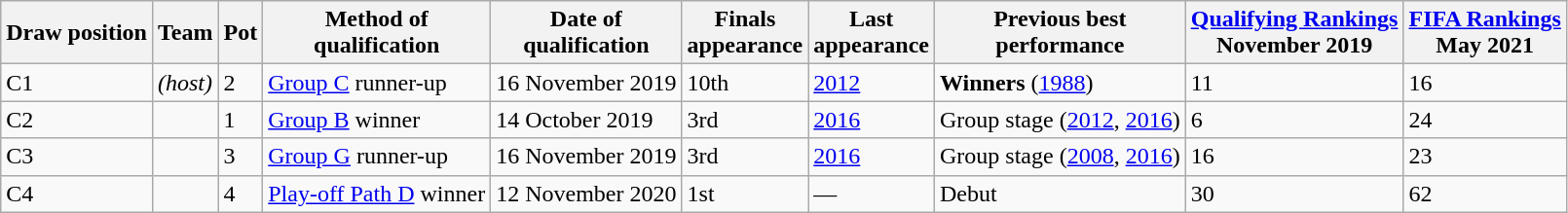<table class="wikitable sortable">
<tr>
<th>Draw posi­tion</th>
<th>Team</th>
<th>Pot</th>
<th>Method of<br>quali­fication</th>
<th>Date of<br>quali­fication</th>
<th data-sort-type="number">Finals<br>appea­rance</th>
<th>Last<br>appea­rance</th>
<th>Previous best<br>perfor­mance</th>
<th><a href='#'>Qualifying Rankings</a><br>November 2019</th>
<th><a href='#'>FIFA Rankings</a><br>May 2021</th>
</tr>
<tr>
<td>C1</td>
<td style="white-space:nowrap"> <em>(host)</em></td>
<td>2</td>
<td><a href='#'>Group C</a> runner-up</td>
<td>16 November 2019</td>
<td>10th</td>
<td><a href='#'>2012</a></td>
<td data-sort-value="1"><strong>Winners</strong> (<a href='#'>1988</a>)</td>
<td>11</td>
<td>16</td>
</tr>
<tr>
<td>C2</td>
<td style="white-space:nowrap"></td>
<td>1</td>
<td><a href='#'>Group B</a> winner</td>
<td>14 October 2019</td>
<td>3rd</td>
<td><a href='#'>2016</a></td>
<td data-sort-value="17">Group stage (<a href='#'>2012</a>, <a href='#'>2016</a>)</td>
<td>6</td>
<td>24</td>
</tr>
<tr>
<td>C3</td>
<td style="white-space:nowrap"></td>
<td>3</td>
<td><a href='#'>Group G</a> runner-up</td>
<td>16 November 2019</td>
<td>3rd</td>
<td><a href='#'>2016</a></td>
<td data-sort-value="17">Group stage (<a href='#'>2008</a>, <a href='#'>2016</a>)</td>
<td>16</td>
<td>23</td>
</tr>
<tr>
<td>C4</td>
<td style="white-space:nowrap"></td>
<td>4</td>
<td><a href='#'>Play-off Path D</a> winner</td>
<td>12 November 2020</td>
<td>1st</td>
<td>—</td>
<td data-sort-value="99">Debut</td>
<td>30</td>
<td>62</td>
</tr>
</table>
